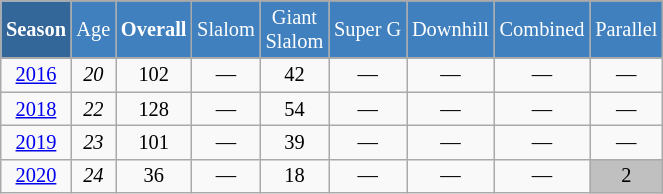<table class="wikitable" style="font-size:85%; text-align:center; border:grey solid 1px; border-collapse:collapse;" width="35%">
<tr style="background-color:#369; color:white;">
<td rowspan="2" colspan="1" width="3%"><strong>Season</strong></td>
</tr>
<tr style="background-color:#4180be; color:white;">
<td width="3%">Age</td>
<td width="4%"><strong>Overall</strong></td>
<td width="4%">Slalom</td>
<td width="4%">Giant<br>Slalom</td>
<td width="4%">Super G</td>
<td width="4%">Downhill</td>
<td width="4%">Combined</td>
<td width="4%">Parallel</td>
</tr>
<tr style="background-color:#8CB2D8; color:white;">
</tr>
<tr>
<td><a href='#'>2016</a></td>
<td><em>20</em></td>
<td>102</td>
<td>—</td>
<td>42</td>
<td>—</td>
<td>—</td>
<td>—</td>
<td>—</td>
</tr>
<tr>
<td><a href='#'>2018</a></td>
<td><em>22</em></td>
<td>128</td>
<td>—</td>
<td>54</td>
<td>—</td>
<td>—</td>
<td>—</td>
<td>—</td>
</tr>
<tr>
<td><a href='#'>2019</a></td>
<td><em>23</em></td>
<td>101</td>
<td>—</td>
<td>39</td>
<td>—</td>
<td>—</td>
<td>—</td>
<td>—</td>
</tr>
<tr>
<td><a href='#'>2020</a></td>
<td><em>24</em></td>
<td>36</td>
<td>—</td>
<td>18</td>
<td>—</td>
<td>—</td>
<td>—</td>
<td bgcolor="silver">2</td>
</tr>
</table>
